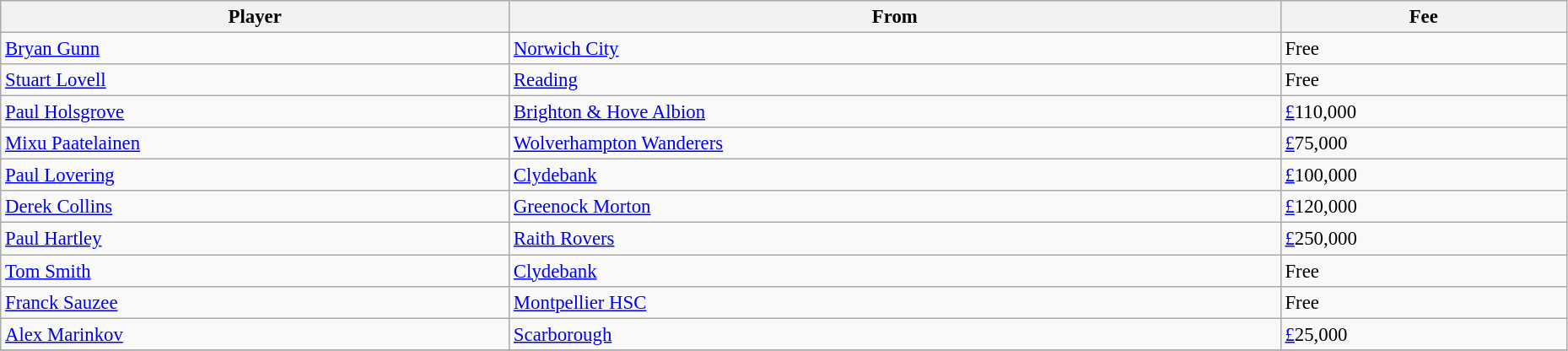<table class="wikitable" style="text-align:center; font-size:95%;width:98%; text-align:left">
<tr>
<th>Player</th>
<th>From</th>
<th>Fee</th>
</tr>
<tr --->
<td> <a href='#'>Bryan Gunn</a></td>
<td><a href='#'>Norwich City</a></td>
<td>Free</td>
</tr>
<tr>
<td> <a href='#'>Stuart Lovell</a></td>
<td><a href='#'>Reading</a></td>
<td>Free</td>
</tr>
<tr>
<td> <a href='#'>Paul Holsgrove</a></td>
<td><a href='#'>Brighton & Hove Albion</a></td>
<td><a href='#'>£</a>110,000</td>
</tr>
<tr>
<td> <a href='#'>Mixu Paatelainen</a></td>
<td><a href='#'>Wolverhampton Wanderers</a></td>
<td><a href='#'>£</a>75,000</td>
</tr>
<tr>
<td> <a href='#'>Paul Lovering</a></td>
<td><a href='#'>Clydebank</a></td>
<td><a href='#'>£</a>100,000</td>
</tr>
<tr>
<td> <a href='#'>Derek Collins</a></td>
<td><a href='#'>Greenock Morton</a></td>
<td><a href='#'>£</a>120,000</td>
</tr>
<tr>
<td> <a href='#'>Paul Hartley</a></td>
<td><a href='#'>Raith Rovers</a></td>
<td><a href='#'>£</a>250,000</td>
</tr>
<tr>
<td> <a href='#'>Tom Smith</a></td>
<td><a href='#'>Clydebank</a></td>
<td>Free</td>
</tr>
<tr>
<td> <a href='#'>Franck Sauzee</a></td>
<td><a href='#'>Montpellier HSC</a></td>
<td>Free</td>
</tr>
<tr>
<td> <a href='#'>Alex Marinkov</a></td>
<td><a href='#'>Scarborough</a></td>
<td><a href='#'>£</a>25,000</td>
</tr>
<tr>
</tr>
</table>
